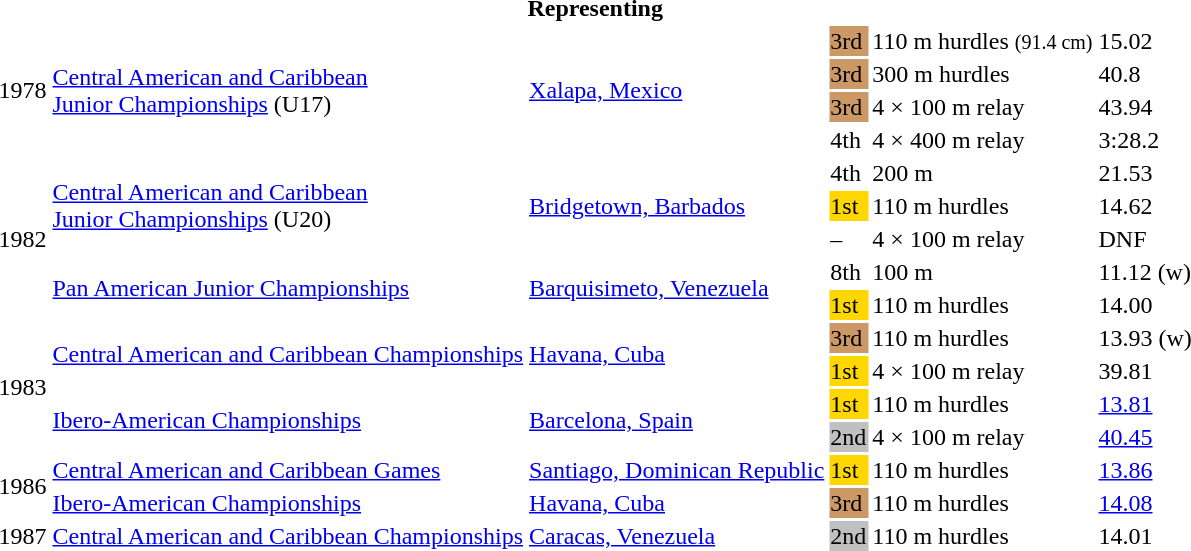<table>
<tr>
<th colspan="6">Representing </th>
</tr>
<tr>
<td rowspan=4>1978</td>
<td rowspan=4><a href='#'>Central American and Caribbean<br>Junior Championships</a> (U17)</td>
<td rowspan=4><a href='#'>Xalapa, Mexico</a></td>
<td bgcolor=cc9966>3rd</td>
<td>110 m hurdles <small>(91.4 cm)</small></td>
<td>15.02</td>
</tr>
<tr>
<td bgcolor=cc9966>3rd</td>
<td>300 m hurdles</td>
<td>40.8</td>
</tr>
<tr>
<td bgcolor=cc9966>3rd</td>
<td>4 × 100 m relay</td>
<td>43.94</td>
</tr>
<tr>
<td>4th</td>
<td>4 × 400 m relay</td>
<td>3:28.2</td>
</tr>
<tr>
<td rowspan=5>1982</td>
<td rowspan=3><a href='#'>Central American and Caribbean<br>Junior Championships</a> (U20)</td>
<td rowspan=3><a href='#'>Bridgetown, Barbados</a></td>
<td>4th</td>
<td>200 m</td>
<td>21.53</td>
</tr>
<tr>
<td bgcolor=gold>1st</td>
<td>110 m hurdles</td>
<td>14.62</td>
</tr>
<tr>
<td>–</td>
<td>4 × 100 m relay</td>
<td>DNF</td>
</tr>
<tr>
<td rowspan=2><a href='#'>Pan American Junior Championships</a></td>
<td rowspan=2><a href='#'>Barquisimeto, Venezuela</a></td>
<td>8th</td>
<td>100 m</td>
<td>11.12 (w)</td>
</tr>
<tr>
<td bgcolor=gold>1st</td>
<td>110 m hurdles</td>
<td>14.00</td>
</tr>
<tr>
<td rowspan=4>1983</td>
<td rowspan=2><a href='#'>Central American and Caribbean Championships</a></td>
<td rowspan=2><a href='#'>Havana, Cuba</a></td>
<td bgcolor=cc9966>3rd</td>
<td>110 m hurdles</td>
<td>13.93 (w)</td>
</tr>
<tr>
<td bgcolor=gold>1st</td>
<td>4 × 100 m relay</td>
<td>39.81</td>
</tr>
<tr>
<td rowspan=2><a href='#'>Ibero-American Championships</a></td>
<td rowspan=2><a href='#'>Barcelona, Spain</a></td>
<td bgcolor=gold>1st</td>
<td>110 m hurdles</td>
<td><a href='#'>13.81</a></td>
</tr>
<tr>
<td bgcolor=silver>2nd</td>
<td>4 × 100 m relay</td>
<td><a href='#'>40.45</a></td>
</tr>
<tr>
<td rowspan=2>1986</td>
<td><a href='#'>Central American and Caribbean Games</a></td>
<td><a href='#'>Santiago, Dominican Republic</a></td>
<td bgcolor=gold>1st</td>
<td>110 m hurdles</td>
<td><a href='#'>13.86</a></td>
</tr>
<tr>
<td><a href='#'>Ibero-American Championships</a></td>
<td><a href='#'>Havana, Cuba</a></td>
<td bgcolor=cc9966>3rd</td>
<td>110 m hurdles</td>
<td><a href='#'>14.08</a></td>
</tr>
<tr>
<td>1987</td>
<td><a href='#'>Central American and Caribbean Championships</a></td>
<td><a href='#'>Caracas, Venezuela</a></td>
<td bgcolor=silver>2nd</td>
<td>110 m hurdles</td>
<td>14.01</td>
</tr>
</table>
